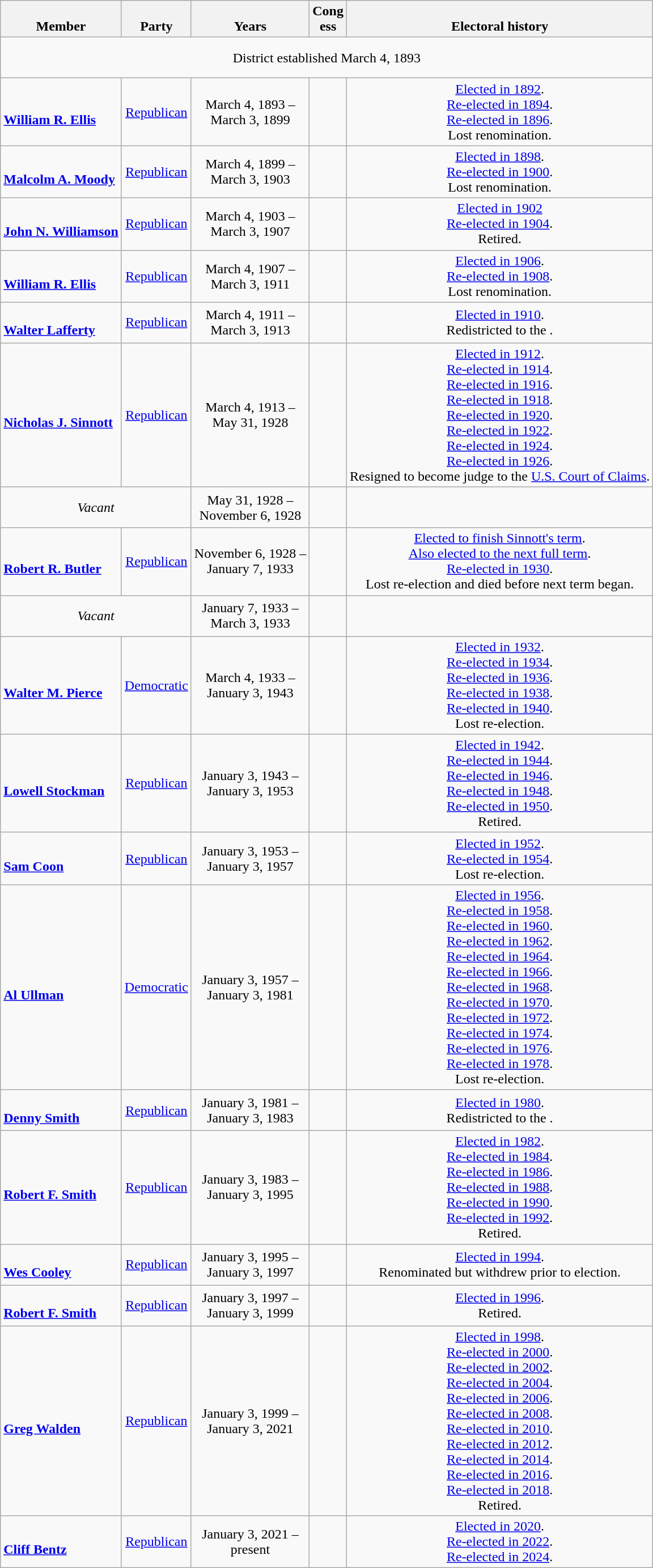<table class=wikitable style="text-align:center">
<tr valign=bottom>
<th>Member</th>
<th>Party</th>
<th>Years</th>
<th>Cong<br>ess</th>
<th>Electoral history</th>
</tr>
<tr style="height:3em">
<td colspan="5">District established March 4, 1893</td>
</tr>
<tr style="height:3em">
<td align=left><br><strong><a href='#'>William R. Ellis</a></strong><br></td>
<td><a href='#'>Republican</a></td>
<td nowrap>March 4, 1893 –<br>March 3, 1899</td>
<td></td>
<td><a href='#'>Elected in 1892</a>.<br><a href='#'>Re-elected in 1894</a>.<br><a href='#'>Re-elected in 1896</a>.<br>Lost renomination.</td>
</tr>
<tr style="height:3em">
<td align=left><br><strong><a href='#'>Malcolm A. Moody</a></strong><br></td>
<td><a href='#'>Republican</a></td>
<td nowrap>March 4, 1899 –<br>March 3, 1903</td>
<td></td>
<td><a href='#'>Elected in 1898</a>.<br><a href='#'>Re-elected in 1900</a>.<br>Lost renomination.</td>
</tr>
<tr style="height:3em">
<td align=left><br><strong><a href='#'>John N. Williamson</a></strong><br></td>
<td><a href='#'>Republican</a></td>
<td nowrap>March 4, 1903 –<br>March 3, 1907</td>
<td></td>
<td><a href='#'>Elected in 1902</a><br><a href='#'>Re-elected in 1904</a>.<br>Retired.</td>
</tr>
<tr style="height:3em">
<td align=left><br><strong><a href='#'>William R. Ellis</a></strong><br></td>
<td><a href='#'>Republican</a></td>
<td nowrap>March 4, 1907 –<br>March 3, 1911</td>
<td></td>
<td><a href='#'>Elected in 1906</a>.<br><a href='#'>Re-elected in 1908</a>.<br>Lost renomination.</td>
</tr>
<tr style="height:3em">
<td align=left><br><strong><a href='#'>Walter Lafferty</a></strong><br></td>
<td><a href='#'>Republican</a></td>
<td nowrap>March 4, 1911 –<br>March 3, 1913</td>
<td></td>
<td><a href='#'>Elected in 1910</a>.<br>Redistricted to the .</td>
</tr>
<tr style="height:3em">
<td align=left><br><strong><a href='#'>Nicholas J. Sinnott</a></strong><br></td>
<td><a href='#'>Republican</a></td>
<td nowrap>March 4, 1913 –<br>May 31, 1928</td>
<td></td>
<td><a href='#'>Elected in 1912</a>.<br><a href='#'>Re-elected in 1914</a>.<br><a href='#'>Re-elected in 1916</a>.<br><a href='#'>Re-elected in 1918</a>.<br><a href='#'>Re-elected in 1920</a>.<br><a href='#'>Re-elected in 1922</a>.<br><a href='#'>Re-elected in 1924</a>.<br><a href='#'>Re-elected in 1926</a>.<br>Resigned to become judge to the <a href='#'>U.S. Court of Claims</a>.</td>
</tr>
<tr style="height:3em">
<td colspan=2><em>Vacant</em></td>
<td nowrap>May 31, 1928 –<br>November 6, 1928</td>
<td></td>
<td></td>
</tr>
<tr style="height:3em">
<td align=left><br><strong><a href='#'>Robert R. Butler</a></strong><br></td>
<td><a href='#'>Republican</a></td>
<td nowrap>November 6, 1928 –<br>January 7, 1933</td>
<td></td>
<td><a href='#'>Elected to finish Sinnott's term</a>.<br><a href='#'>Also elected to the next full term</a>.<br><a href='#'>Re-elected in 1930</a>.<br>Lost re-election and died before next term began.</td>
</tr>
<tr style="height:3em">
<td colspan=2><em>Vacant</em></td>
<td nowrap>January 7, 1933 –<br>March 3, 1933</td>
<td></td>
<td></td>
</tr>
<tr style="height:3em">
<td align=left><br><strong><a href='#'>Walter M. Pierce</a></strong><br></td>
<td><a href='#'>Democratic</a></td>
<td nowrap>March 4, 1933 –<br>January 3, 1943</td>
<td></td>
<td><a href='#'>Elected in 1932</a>.<br><a href='#'>Re-elected in 1934</a>.<br><a href='#'>Re-elected in 1936</a>.<br><a href='#'>Re-elected in 1938</a>.<br><a href='#'>Re-elected in 1940</a>.<br>Lost re-election.</td>
</tr>
<tr style="height:3em">
<td align=left><br><strong><a href='#'>Lowell Stockman</a></strong><br></td>
<td><a href='#'>Republican</a></td>
<td nowrap>January 3, 1943 –<br>January 3, 1953</td>
<td></td>
<td><a href='#'>Elected in 1942</a>.<br><a href='#'>Re-elected in 1944</a>.<br><a href='#'>Re-elected in 1946</a>.<br><a href='#'>Re-elected in 1948</a>.<br><a href='#'>Re-elected in 1950</a>.<br>Retired.</td>
</tr>
<tr style="height:3em">
<td align=left><br><strong><a href='#'>Sam Coon</a></strong><br></td>
<td><a href='#'>Republican</a></td>
<td nowrap>January 3, 1953 –<br>January 3, 1957</td>
<td></td>
<td><a href='#'>Elected in 1952</a>.<br><a href='#'>Re-elected in 1954</a>.<br>Lost re-election.</td>
</tr>
<tr style="height:3em">
<td align=left><br><strong><a href='#'>Al Ullman</a></strong><br></td>
<td><a href='#'>Democratic</a></td>
<td nowrap>January 3, 1957 –<br>January 3, 1981</td>
<td></td>
<td><a href='#'>Elected in 1956</a>.<br><a href='#'>Re-elected in 1958</a>.<br><a href='#'>Re-elected in 1960</a>.<br><a href='#'>Re-elected in 1962</a>.<br><a href='#'>Re-elected in 1964</a>.<br><a href='#'>Re-elected in 1966</a>.<br><a href='#'>Re-elected in 1968</a>.<br><a href='#'>Re-elected in 1970</a>.<br><a href='#'>Re-elected in 1972</a>.<br><a href='#'>Re-elected in 1974</a>.<br><a href='#'>Re-elected in 1976</a>.<br><a href='#'>Re-elected in 1978</a>.<br>Lost re-election.</td>
</tr>
<tr style="height:3em">
<td align=left><br><strong><a href='#'>Denny Smith</a></strong><br></td>
<td><a href='#'>Republican</a></td>
<td nowrap>January 3, 1981 –<br>January 3, 1983</td>
<td></td>
<td><a href='#'>Elected in 1980</a>.<br>Redistricted to the .</td>
</tr>
<tr style="height:3em">
<td align=left><br><strong><a href='#'>Robert F. Smith</a></strong><br></td>
<td><a href='#'>Republican</a></td>
<td nowrap>January 3, 1983 –<br>January 3, 1995</td>
<td></td>
<td><a href='#'>Elected in 1982</a>.<br><a href='#'>Re-elected in 1984</a>.<br><a href='#'>Re-elected in 1986</a>.<br><a href='#'>Re-elected in 1988</a>.<br><a href='#'>Re-elected in 1990</a>.<br><a href='#'>Re-elected in 1992</a>.<br>Retired.</td>
</tr>
<tr style="height:3em">
<td align=left><br><strong><a href='#'>Wes Cooley</a></strong><br></td>
<td><a href='#'>Republican</a></td>
<td nowrap>January 3, 1995 –<br>January 3, 1997</td>
<td></td>
<td><a href='#'>Elected in 1994</a>.<br>Renominated but withdrew prior to election.</td>
</tr>
<tr style="height:3em">
<td align=left><br><strong><a href='#'>Robert F. Smith</a></strong><br></td>
<td><a href='#'>Republican</a></td>
<td nowrap>January 3, 1997 –<br>January 3, 1999</td>
<td></td>
<td><a href='#'>Elected in 1996</a>.<br>Retired.</td>
</tr>
<tr style="height:3em">
<td align=left><br><strong><a href='#'>Greg Walden</a></strong><br></td>
<td><a href='#'>Republican</a></td>
<td nowrap>January 3, 1999 –<br>January 3, 2021</td>
<td></td>
<td><a href='#'>Elected in 1998</a>.<br><a href='#'>Re-elected in 2000</a>.<br><a href='#'>Re-elected in 2002</a>.<br><a href='#'>Re-elected in 2004</a>.<br><a href='#'>Re-elected in 2006</a>.<br><a href='#'>Re-elected in 2008</a>.<br><a href='#'>Re-elected in 2010</a>.<br><a href='#'>Re-elected in 2012</a>.<br><a href='#'>Re-elected in 2014</a>.<br><a href='#'>Re-elected in 2016</a>.<br><a href='#'>Re-elected in 2018</a>.<br>Retired.</td>
</tr>
<tr style="height:3em">
<td align=left><br><strong><a href='#'>Cliff Bentz</a></strong><br></td>
<td><a href='#'>Republican</a></td>
<td nowrap>January 3, 2021 –<br>present</td>
<td></td>
<td><a href='#'>Elected in 2020</a>.<br><a href='#'>Re-elected in 2022</a>.<br><a href='#'>Re-elected in 2024</a>.</td>
</tr>
</table>
